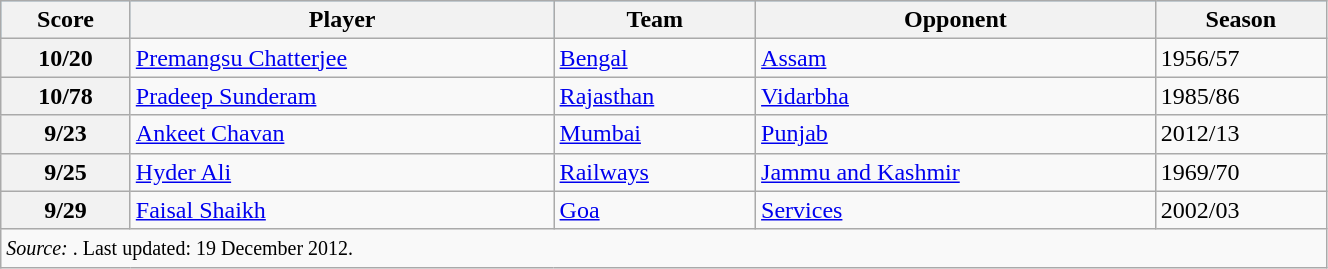<table class="wikitable" width=70%>
<tr bgcolor=#87cefa>
<th>Score</th>
<th>Player</th>
<th>Team</th>
<th>Opponent</th>
<th>Season</th>
</tr>
<tr>
<th>10/20</th>
<td><a href='#'>Premangsu Chatterjee</a></td>
<td><a href='#'>Bengal</a></td>
<td><a href='#'>Assam</a></td>
<td>1956/57</td>
</tr>
<tr>
<th>10/78</th>
<td><a href='#'>Pradeep Sunderam</a></td>
<td><a href='#'>Rajasthan</a></td>
<td><a href='#'>Vidarbha</a></td>
<td>1985/86</td>
</tr>
<tr>
<th>9/23</th>
<td><a href='#'>Ankeet Chavan</a></td>
<td><a href='#'>Mumbai</a></td>
<td><a href='#'>Punjab</a></td>
<td>2012/13</td>
</tr>
<tr>
<th>9/25</th>
<td><a href='#'>Hyder Ali</a></td>
<td><a href='#'>Railways</a></td>
<td><a href='#'>Jammu and Kashmir</a></td>
<td>1969/70</td>
</tr>
<tr>
<th>9/29</th>
<td><a href='#'>Faisal Shaikh</a></td>
<td><a href='#'>Goa</a></td>
<td><a href='#'>Services</a></td>
<td>2002/03</td>
</tr>
<tr>
<td colspan="5"><small><em>Source:   </em>. Last updated: 19 December 2012.</small></td>
</tr>
</table>
